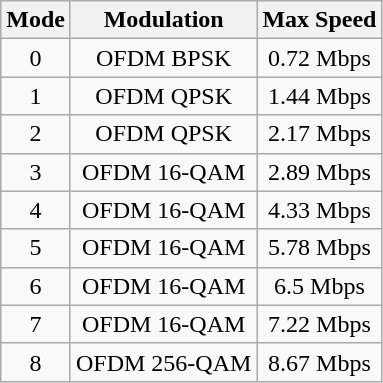<table class="wikitable" style="text-align:center ">
<tr>
<th>Mode</th>
<th>Modulation</th>
<th>Max Speed</th>
</tr>
<tr>
<td>0</td>
<td>OFDM BPSK</td>
<td>0.72 Mbps</td>
</tr>
<tr>
<td>1</td>
<td>OFDM QPSK</td>
<td>1.44 Mbps</td>
</tr>
<tr>
<td>2</td>
<td>OFDM QPSK</td>
<td>2.17 Mbps</td>
</tr>
<tr>
<td>3</td>
<td>OFDM 16-QAM</td>
<td>2.89 Mbps</td>
</tr>
<tr>
<td>4</td>
<td>OFDM 16-QAM</td>
<td>4.33 Mbps</td>
</tr>
<tr>
<td>5</td>
<td>OFDM 16-QAM</td>
<td>5.78 Mbps</td>
</tr>
<tr>
<td>6</td>
<td>OFDM 16-QAM</td>
<td>6.5 Mbps</td>
</tr>
<tr>
<td>7</td>
<td>OFDM 16-QAM</td>
<td>7.22 Mbps</td>
</tr>
<tr>
<td>8</td>
<td>OFDM 256-QAM</td>
<td>8.67 Mbps</td>
</tr>
</table>
